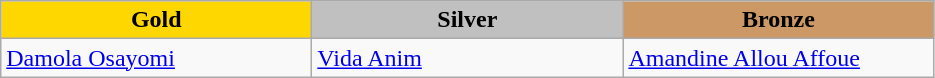<table class="wikitable" style="text-align:left">
<tr align="center">
<td width=200 bgcolor=gold><strong>Gold</strong></td>
<td width=200 bgcolor=silver><strong>Silver</strong></td>
<td width=200 bgcolor=CC9966><strong>Bronze</strong></td>
</tr>
<tr>
<td><a href='#'>Damola Osayomi</a><br><em></em></td>
<td><a href='#'>Vida Anim</a><br><em></em></td>
<td><a href='#'>Amandine Allou Affoue</a><br><em></em></td>
</tr>
</table>
